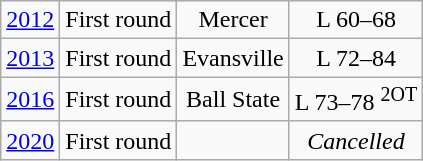<table class="wikitable">
<tr align="center">
<td><a href='#'>2012</a></td>
<td>First round</td>
<td>Mercer</td>
<td>L 60–68</td>
</tr>
<tr align="center">
<td><a href='#'>2013</a></td>
<td>First round</td>
<td>Evansville</td>
<td>L 72–84</td>
</tr>
<tr align="center">
<td><a href='#'>2016</a></td>
<td>First round</td>
<td>Ball State</td>
<td>L 73–78 <sup>2OT</sup></td>
</tr>
<tr align="center">
<td><a href='#'>2020</a></td>
<td>First round</td>
<td></td>
<td><em>Cancelled</em></td>
</tr>
</table>
